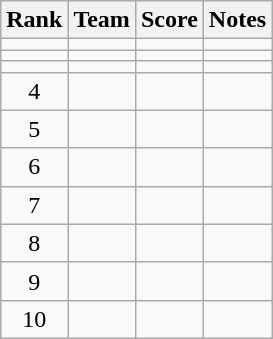<table class="wikitable sortable plainrowheaders" style="text-align:center">
<tr>
<th scope="col">Rank</th>
<th scope="col">Team</th>
<th scope="col">Score</th>
<th scope="col">Notes</th>
</tr>
<tr>
<td></td>
<td></td>
<td></td>
<td></td>
</tr>
<tr>
<td></td>
<td></td>
<td></td>
<td></td>
</tr>
<tr>
<td></td>
<td></td>
<td></td>
<td></td>
</tr>
<tr>
<td>4</td>
<td></td>
<td></td>
<td></td>
</tr>
<tr>
<td>5</td>
<td></td>
<td></td>
<td></td>
</tr>
<tr>
<td>6</td>
<td></td>
<td></td>
<td></td>
</tr>
<tr>
<td>7</td>
<td></td>
<td></td>
<td></td>
</tr>
<tr>
<td>8</td>
<td></td>
<td></td>
<td></td>
</tr>
<tr>
<td>9</td>
<td></td>
<td></td>
<td></td>
</tr>
<tr>
<td>10</td>
<td></td>
<td></td>
<td></td>
</tr>
</table>
